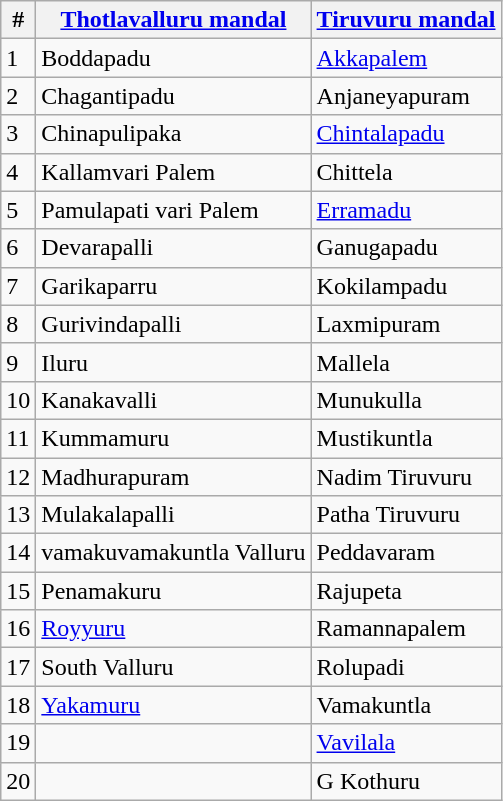<table class="wikitable">
<tr>
<th>#</th>
<th><a href='#'>Thotlavalluru mandal</a></th>
<th><a href='#'>Tiruvuru mandal</a></th>
</tr>
<tr>
<td>1</td>
<td>Boddapadu</td>
<td><a href='#'>Akkapalem</a></td>
</tr>
<tr>
<td>2</td>
<td>Chagantipadu</td>
<td>Anjaneyapuram</td>
</tr>
<tr>
<td>3</td>
<td>Chinapulipaka</td>
<td><a href='#'>Chintalapadu</a></td>
</tr>
<tr>
<td>4</td>
<td>Kallamvari Palem</td>
<td>Chittela</td>
</tr>
<tr>
<td>5</td>
<td>Pamulapati vari Palem</td>
<td><a href='#'>Erramadu</a></td>
</tr>
<tr>
<td>6</td>
<td>Devarapalli</td>
<td>Ganugapadu</td>
</tr>
<tr>
<td>7</td>
<td>Garikaparru</td>
<td>Kokilampadu</td>
</tr>
<tr>
<td>8</td>
<td>Gurivindapalli</td>
<td>Laxmipuram</td>
</tr>
<tr>
<td>9</td>
<td>Iluru</td>
<td>Mallela</td>
</tr>
<tr>
<td>10</td>
<td>Kanakavalli</td>
<td>Munukulla</td>
</tr>
<tr>
<td>11</td>
<td>Kummamuru</td>
<td>Mustikuntla</td>
</tr>
<tr>
<td>12</td>
<td>Madhurapuram</td>
<td>Nadim Tiruvuru</td>
</tr>
<tr>
<td>13</td>
<td>Mulakalapalli</td>
<td>Patha Tiruvuru</td>
</tr>
<tr>
<td>14</td>
<td>vamakuvamakuntla Valluru</td>
<td>Peddavaram</td>
</tr>
<tr>
<td>15</td>
<td>Penamakuru</td>
<td>Rajupeta</td>
</tr>
<tr>
<td>16</td>
<td><a href='#'>Royyuru</a></td>
<td>Ramannapalem</td>
</tr>
<tr>
<td>17</td>
<td>South Valluru</td>
<td>Rolupadi</td>
</tr>
<tr>
<td>18</td>
<td><a href='#'>Yakamuru</a></td>
<td>Vamakuntla</td>
</tr>
<tr>
<td>19</td>
<td></td>
<td><a href='#'>Vavilala</a></td>
</tr>
<tr>
<td>20</td>
<td></td>
<td>G Kothuru</td>
</tr>
</table>
